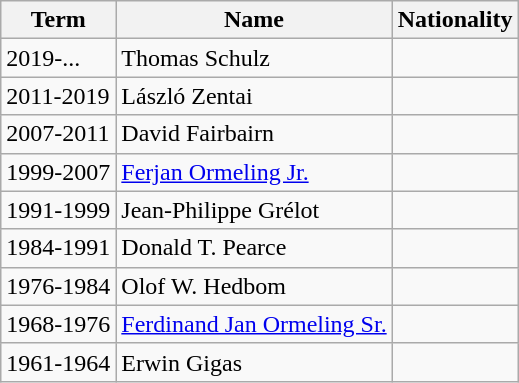<table class="wikitable">
<tr>
<th>Term</th>
<th>Name</th>
<th>Nationality</th>
</tr>
<tr>
<td>2019-...</td>
<td>Thomas Schulz</td>
<td></td>
</tr>
<tr>
<td>2011-2019</td>
<td>László Zentai</td>
<td></td>
</tr>
<tr>
<td>2007-2011</td>
<td>David Fairbairn</td>
<td></td>
</tr>
<tr>
<td>1999-2007</td>
<td><a href='#'>Ferjan Ormeling Jr.</a></td>
<td></td>
</tr>
<tr>
<td>1991-1999</td>
<td>Jean-Philippe Grélot</td>
<td></td>
</tr>
<tr>
<td>1984-1991</td>
<td>Donald T. Pearce</td>
<td></td>
</tr>
<tr>
<td>1976-1984</td>
<td>Olof W. Hedbom</td>
<td></td>
</tr>
<tr>
<td>1968-1976</td>
<td><a href='#'>Ferdinand Jan Ormeling Sr.</a></td>
<td></td>
</tr>
<tr>
<td>1961-1964</td>
<td>Erwin Gigas</td>
<td></td>
</tr>
</table>
